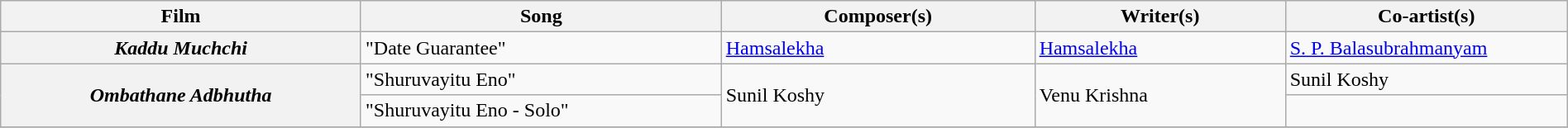<table class="wikitable plainrowheaders" width="100%" textcolor:#000;">
<tr>
<th scope="col" width=23%><strong>Film</strong></th>
<th scope="col" width=23%><strong>Song</strong></th>
<th scope="col" width=20%><strong>Composer(s)</strong></th>
<th scope="col" width=16%><strong>Writer(s)</strong></th>
<th scope="col" width=18%><strong>Co-artist(s)</strong></th>
</tr>
<tr>
<th><em>Kaddu Muchchi</em></th>
<td>"Date Guarantee"</td>
<td><a href='#'>Hamsalekha</a></td>
<td><a href='#'>Hamsalekha</a></td>
<td><a href='#'>S. P. Balasubrahmanyam</a></td>
</tr>
<tr>
<th rowspan="2"><em>Ombathane Adbhutha</em></th>
<td>"Shuruvayitu Eno"</td>
<td rowspan="2">Sunil Koshy</td>
<td rowspan="2">Venu Krishna</td>
<td>Sunil Koshy</td>
</tr>
<tr>
<td>"Shuruvayitu Eno - Solo"</td>
<td></td>
</tr>
<tr>
</tr>
</table>
